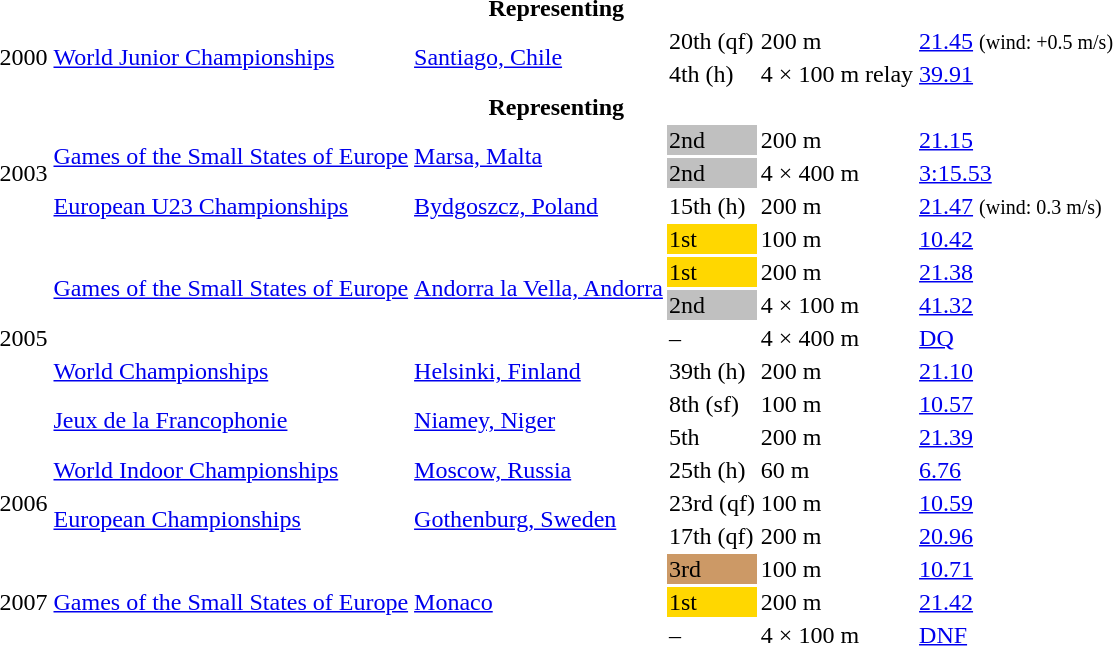<table>
<tr>
<th colspan="6">Representing </th>
</tr>
<tr>
<td rowspan=2>2000</td>
<td rowspan=2><a href='#'>World Junior Championships</a></td>
<td rowspan=2><a href='#'>Santiago, Chile</a></td>
<td>20th (qf)</td>
<td>200 m</td>
<td><a href='#'>21.45</a> <small>(wind: +0.5 m/s)</small></td>
</tr>
<tr>
<td>4th (h)</td>
<td>4 × 100 m relay</td>
<td><a href='#'>39.91</a></td>
</tr>
<tr>
<th colspan="6">Representing </th>
</tr>
<tr>
<td rowspan=3>2003</td>
<td rowspan=2><a href='#'>Games of the Small States of Europe</a></td>
<td rowspan=2><a href='#'>Marsa, Malta</a></td>
<td bgcolor=silver>2nd</td>
<td>200 m</td>
<td><a href='#'>21.15</a></td>
</tr>
<tr>
<td bgcolor=silver>2nd</td>
<td>4 × 400 m</td>
<td><a href='#'>3:15.53</a></td>
</tr>
<tr>
<td><a href='#'>European U23 Championships</a></td>
<td><a href='#'>Bydgoszcz, Poland</a></td>
<td>15th (h)</td>
<td>200 m</td>
<td><a href='#'>21.47</a> <small>(wind: 0.3 m/s)</small></td>
</tr>
<tr>
<td rowspan=7>2005</td>
<td rowspan=4><a href='#'>Games of the Small States of Europe</a></td>
<td rowspan=4><a href='#'>Andorra la Vella, Andorra</a></td>
<td bgcolor=gold>1st</td>
<td>100 m</td>
<td><a href='#'>10.42</a></td>
</tr>
<tr>
<td bgcolor=gold>1st</td>
<td>200 m</td>
<td><a href='#'>21.38</a></td>
</tr>
<tr>
<td bgcolor=silver>2nd</td>
<td>4 × 100 m</td>
<td><a href='#'>41.32</a></td>
</tr>
<tr>
<td>–</td>
<td>4 × 400 m</td>
<td><a href='#'>DQ</a></td>
</tr>
<tr>
<td><a href='#'>World Championships</a></td>
<td><a href='#'>Helsinki, Finland</a></td>
<td>39th (h)</td>
<td>200 m</td>
<td><a href='#'>21.10</a></td>
</tr>
<tr>
<td rowspan=2><a href='#'>Jeux de la Francophonie</a></td>
<td rowspan=2><a href='#'>Niamey, Niger</a></td>
<td>8th (sf)</td>
<td>100 m</td>
<td><a href='#'>10.57</a></td>
</tr>
<tr>
<td>5th</td>
<td>200 m</td>
<td><a href='#'>21.39</a></td>
</tr>
<tr>
<td rowspan=3>2006</td>
<td><a href='#'>World Indoor Championships</a></td>
<td><a href='#'>Moscow, Russia</a></td>
<td>25th (h)</td>
<td>60 m</td>
<td><a href='#'>6.76</a></td>
</tr>
<tr>
<td rowspan=2><a href='#'>European Championships</a></td>
<td rowspan=2><a href='#'>Gothenburg, Sweden</a></td>
<td>23rd (qf)</td>
<td>100 m</td>
<td><a href='#'>10.59</a></td>
</tr>
<tr>
<td>17th (qf)</td>
<td>200 m</td>
<td><a href='#'>20.96</a></td>
</tr>
<tr>
<td rowspan=5>2007</td>
<td rowspan=4><a href='#'>Games of the Small States of Europe</a></td>
<td rowspan=4><a href='#'>Monaco</a></td>
<td bgcolor=cc9966>3rd</td>
<td>100 m</td>
<td><a href='#'>10.71</a></td>
</tr>
<tr>
<td bgcolor=gold>1st</td>
<td>200 m</td>
<td><a href='#'>21.42</a></td>
</tr>
<tr>
<td>–</td>
<td>4 × 100 m</td>
<td><a href='#'>DNF</a></td>
</tr>
</table>
